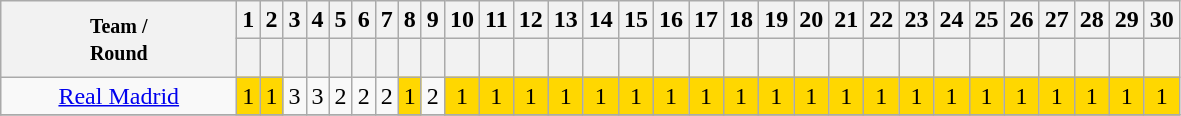<table class="wikitable sortable" style="text-align:center;">
<tr>
<th width="150" rowspan="2" align="left"><small>Team /<br> Round</small></th>
<th width="2">1</th>
<th width="2">2</th>
<th width="2">3</th>
<th width="2">4</th>
<th width="2">5</th>
<th width="2">6</th>
<th width="2">7</th>
<th width="2">8</th>
<th width="2">9</th>
<th width="2">10</th>
<th width="2">11</th>
<th width="2">12</th>
<th width="2">13</th>
<th width="2">14</th>
<th width="2">15</th>
<th width="2">16</th>
<th width="2">17</th>
<th width="2">18</th>
<th width="2">19</th>
<th width="2">20</th>
<th width="2">21</th>
<th width="2">22</th>
<th width="2">23</th>
<th width="2">24</th>
<th width="2">25</th>
<th width="2">26</th>
<th width="2">27</th>
<th width="2">28</th>
<th width="2">29</th>
<th width="2">30</th>
</tr>
<tr>
<th width="2"><br></th>
<th width="2"></th>
<th width="2"></th>
<th width="2"></th>
<th width="2"></th>
<th width="2"></th>
<th width="2"></th>
<th width="2"></th>
<th width="2"></th>
<th width="2"></th>
<th width="2"></th>
<th width="2"></th>
<th width="2"></th>
<th width="2"></th>
<th width="2"></th>
<th width="2"></th>
<th width="2"></th>
<th width="2"></th>
<th width="2"></th>
<th width="2"></th>
<th width="2"></th>
<th width="2"></th>
<th width="2"></th>
<th width="2"></th>
<th width="2"></th>
<th width="2"></th>
<th width="2"></th>
<th width="2"></th>
<th width="2"></th>
<th width="2"></th>
</tr>
<tr>
<td><a href='#'>Real Madrid</a></td>
<td style="background: #FFD700">1</td>
<td style="background: #FFD700">1</td>
<td>3</td>
<td>3</td>
<td>2</td>
<td>2</td>
<td>2</td>
<td style="background: #FFD700">1</td>
<td>2</td>
<td style="background: #FFD700">1</td>
<td style="background: #FFD700">1</td>
<td style="background: #FFD700">1</td>
<td style="background: #FFD700">1</td>
<td style="background: #FFD700">1</td>
<td style="background: #FFD700">1</td>
<td style="background: #FFD700">1</td>
<td style="background: #FFD700">1</td>
<td style="background: #FFD700">1</td>
<td style="background: #FFD700">1</td>
<td style="background: #FFD700">1</td>
<td style="background: #FFD700">1</td>
<td style="background: #FFD700">1</td>
<td style="background: #FFD700">1</td>
<td style="background: #FFD700">1</td>
<td style="background: #FFD700">1</td>
<td style="background: #FFD700">1</td>
<td style="background: #FFD700">1</td>
<td style="background: #FFD700">1</td>
<td style="background: #FFD700">1</td>
<td style="background: #FFD700">1</td>
</tr>
<tr>
</tr>
</table>
